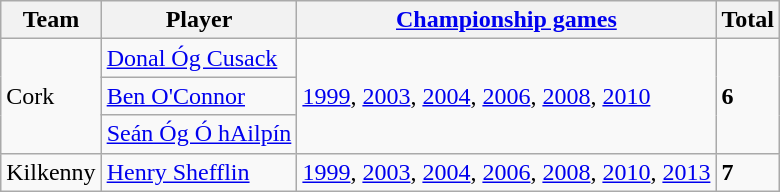<table class="wikitable">
<tr>
<th>Team</th>
<th>Player</th>
<th><a href='#'>Championship games</a></th>
<th>Total</th>
</tr>
<tr>
<td rowspan=3>Cork</td>
<td><a href='#'>Donal Óg Cusack</a></td>
<td rowspan=3><a href='#'>1999</a>, <a href='#'>2003</a>, <a href='#'>2004</a>, <a href='#'>2006</a>, <a href='#'>2008</a>, <a href='#'>2010</a></td>
<td rowspan=3><strong>6</strong></td>
</tr>
<tr>
<td><a href='#'>Ben O'Connor</a></td>
</tr>
<tr>
<td><a href='#'>Seán Óg Ó hAilpín</a></td>
</tr>
<tr>
<td>Kilkenny</td>
<td><a href='#'>Henry Shefflin</a></td>
<td><a href='#'>1999</a>, <a href='#'>2003</a>, <a href='#'>2004</a>, <a href='#'>2006</a>, <a href='#'>2008</a>, <a href='#'>2010</a>, <a href='#'>2013</a></td>
<td><strong>7</strong></td>
</tr>
</table>
